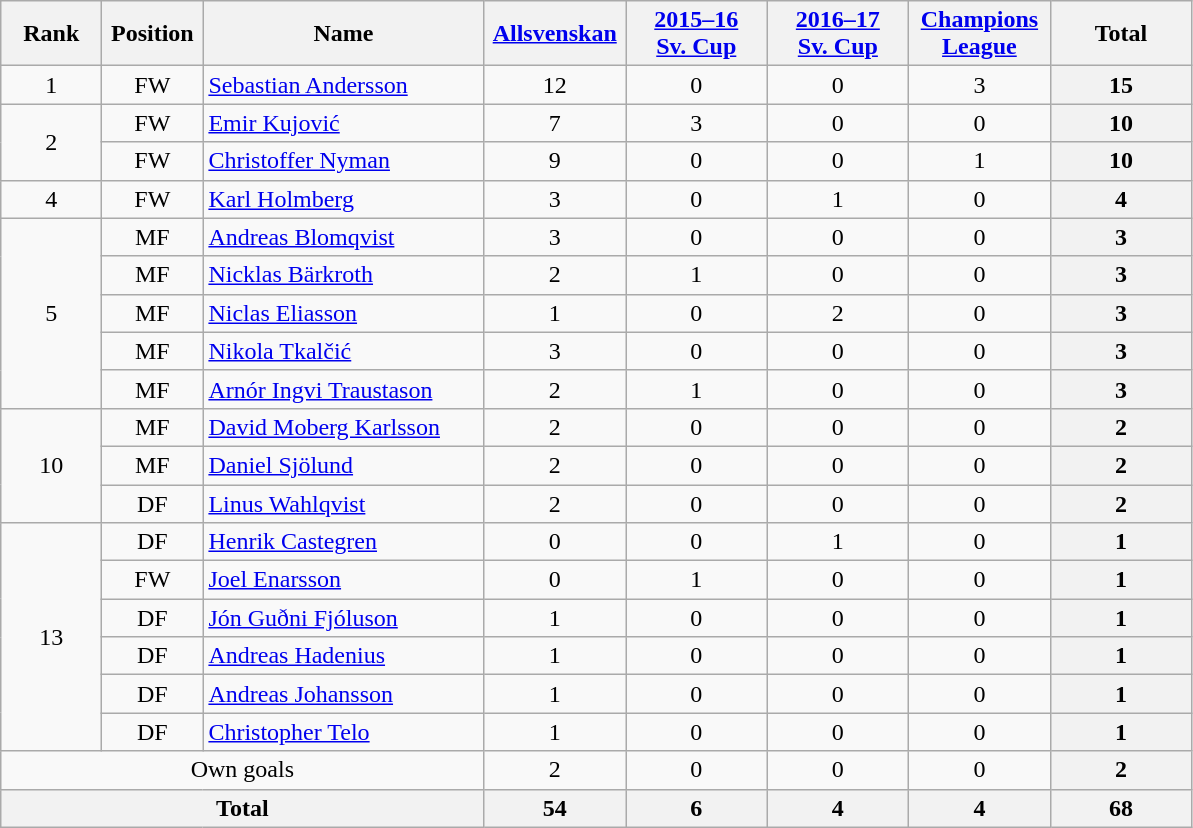<table class="wikitable" style="text-align: center;">
<tr>
<th style="width:60px;">Rank</th>
<th style="width:60px;">Position</th>
<th style="width:180px;">Name</th>
<th style="width:87px;"><a href='#'>Allsvenskan</a></th>
<th style="width:87px;"><a href='#'>2015–16<br>Sv. Cup</a></th>
<th style="width:87px;"><a href='#'>2016–17<br>Sv. Cup</a></th>
<th style="width:87px;"><a href='#'>Champions League</a></th>
<th style="width:87px;"><strong>Total</strong></th>
</tr>
<tr>
<td>1</td>
<td>FW</td>
<td align=left> <a href='#'>Sebastian Andersson</a></td>
<td>12</td>
<td>0</td>
<td>0</td>
<td>3</td>
<th>15</th>
</tr>
<tr>
<td rowspan="2">2</td>
<td>FW</td>
<td align=left> <a href='#'>Emir Kujović</a></td>
<td>7</td>
<td>3</td>
<td>0</td>
<td>0</td>
<th>10</th>
</tr>
<tr>
<td>FW</td>
<td align=left> <a href='#'>Christoffer Nyman</a></td>
<td>9</td>
<td>0</td>
<td>0</td>
<td>1</td>
<th>10</th>
</tr>
<tr>
<td>4</td>
<td>FW</td>
<td align=left> <a href='#'>Karl Holmberg</a></td>
<td>3</td>
<td>0</td>
<td>1</td>
<td>0</td>
<th>4</th>
</tr>
<tr>
<td rowspan="5">5</td>
<td>MF</td>
<td align=left> <a href='#'>Andreas Blomqvist</a></td>
<td>3</td>
<td>0</td>
<td>0</td>
<td>0</td>
<th>3</th>
</tr>
<tr>
<td>MF</td>
<td align=left> <a href='#'>Nicklas Bärkroth</a></td>
<td>2</td>
<td>1</td>
<td>0</td>
<td>0</td>
<th>3</th>
</tr>
<tr>
<td>MF</td>
<td align=left> <a href='#'>Niclas Eliasson</a></td>
<td>1</td>
<td>0</td>
<td>2</td>
<td>0</td>
<th>3</th>
</tr>
<tr>
<td>MF</td>
<td align=left> <a href='#'>Nikola Tkalčić</a></td>
<td>3</td>
<td>0</td>
<td>0</td>
<td>0</td>
<th>3</th>
</tr>
<tr>
<td>MF</td>
<td align=left> <a href='#'>Arnór Ingvi Traustason</a></td>
<td>2</td>
<td>1</td>
<td>0</td>
<td>0</td>
<th>3</th>
</tr>
<tr>
<td rowspan="3">10</td>
<td>MF</td>
<td align=left> <a href='#'>David Moberg Karlsson</a></td>
<td>2</td>
<td>0</td>
<td>0</td>
<td>0</td>
<th>2</th>
</tr>
<tr>
<td>MF</td>
<td align=left> <a href='#'>Daniel Sjölund</a></td>
<td>2</td>
<td>0</td>
<td>0</td>
<td>0</td>
<th>2</th>
</tr>
<tr>
<td>DF</td>
<td align=left> <a href='#'>Linus Wahlqvist</a></td>
<td>2</td>
<td>0</td>
<td>0</td>
<td>0</td>
<th>2</th>
</tr>
<tr>
<td rowspan="6">13</td>
<td>DF</td>
<td align=left> <a href='#'>Henrik Castegren</a></td>
<td>0</td>
<td>0</td>
<td>1</td>
<td>0</td>
<th>1</th>
</tr>
<tr>
<td>FW</td>
<td align=left> <a href='#'>Joel Enarsson</a></td>
<td>0</td>
<td>1</td>
<td>0</td>
<td>0</td>
<th>1</th>
</tr>
<tr>
<td>DF</td>
<td align=left> <a href='#'>Jón Guðni Fjóluson</a></td>
<td>1</td>
<td>0</td>
<td>0</td>
<td>0</td>
<th>1</th>
</tr>
<tr>
<td>DF</td>
<td align=left> <a href='#'>Andreas Hadenius</a></td>
<td>1</td>
<td>0</td>
<td>0</td>
<td>0</td>
<th>1</th>
</tr>
<tr>
<td>DF</td>
<td align=left> <a href='#'>Andreas Johansson</a></td>
<td>1</td>
<td>0</td>
<td>0</td>
<td>0</td>
<th>1</th>
</tr>
<tr>
<td>DF</td>
<td align=left> <a href='#'>Christopher Telo</a></td>
<td>1</td>
<td>0</td>
<td>0</td>
<td>0</td>
<th>1</th>
</tr>
<tr>
<td colspan="3">Own goals</td>
<td>2</td>
<td>0</td>
<td>0</td>
<td>0</td>
<th>2</th>
</tr>
<tr>
<th colspan="3"><strong>Total</strong></th>
<th><strong>54</strong></th>
<th><strong>6</strong></th>
<th><strong>4</strong></th>
<th><strong>4</strong></th>
<th><strong>68</strong></th>
</tr>
</table>
